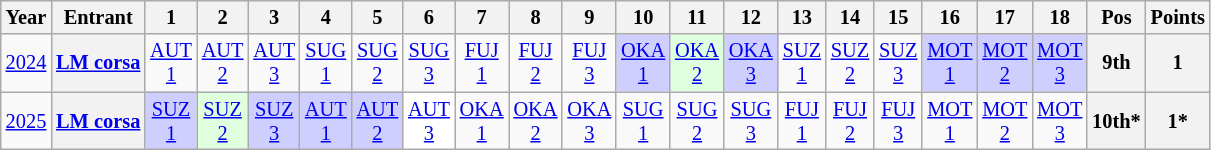<table class="wikitable" style="text-align:center; font-size:85%">
<tr>
<th>Year</th>
<th>Entrant</th>
<th>1</th>
<th>2</th>
<th>3</th>
<th>4</th>
<th>5</th>
<th>6</th>
<th>7</th>
<th>8</th>
<th>9</th>
<th>10</th>
<th>11</th>
<th>12</th>
<th>13</th>
<th>14</th>
<th>15</th>
<th>16</th>
<th>17</th>
<th>18</th>
<th>Pos</th>
<th>Points</th>
</tr>
<tr>
<td><a href='#'>2024</a></td>
<th nowrap><a href='#'>LM corsa</a></th>
<td style="background:#;"><a href='#'>AUT<br>1</a><br></td>
<td style="background:#;"><a href='#'>AUT<br>2</a><br></td>
<td style="background:#;"><a href='#'>AUT<br>3</a><br></td>
<td style="background:#;"><a href='#'>SUG<br>1</a><br></td>
<td style="background:#;"><a href='#'>SUG<br>2</a><br></td>
<td style="background:#;"><a href='#'>SUG<br>3</a><br></td>
<td style="background:#;"><a href='#'>FUJ<br>1</a><br></td>
<td style="background:#;"><a href='#'>FUJ<br>2</a><br></td>
<td style="background:#;"><a href='#'>FUJ<br>3</a><br></td>
<td style="background:#CFCFFF;"><a href='#'>OKA<br>1</a><br></td>
<td style="background:#DFFFDF;"><a href='#'>OKA<br>2</a><em><br></td>
<td style="background:#CFCFFF;"><a href='#'>OKA<br>3</a><br></td>
<td style="background:#;"><a href='#'>SUZ<br>1</a><br></td>
<td style="background:#;"><a href='#'>SUZ<br>2</a><br></td>
<td style="background:#;"><a href='#'>SUZ<br>3</a><br></td>
<td style="background:#CFCFFF;"><a href='#'>MOT<br>1</a><br></td>
<td style="background:#CFCFFF;"><a href='#'>MOT<br>2</a><br></td>
<td style="background:#CFCFFF;"><a href='#'>MOT<br>3</a><br></td>
<th>9th</th>
<th>1</th>
</tr>
<tr>
<td><a href='#'>2025</a></td>
<th nowrap><a href='#'>LM corsa</a></th>
<td style="background:#CFCFFF;"><a href='#'>SUZ<br>1</a><br></td>
<td style="background:#DFFFDF;"><a href='#'>SUZ<br>2</a><br></td>
<td style="background:#CFCFFF;"><a href='#'>SUZ<br>3</a><br></td>
<td style="background:#CFCFFF;"><a href='#'>AUT<br>1</a><br></td>
<td style="background:#CFCFFF;"><a href='#'>AUT<br>2</a><br></td>
<td style="background:#FFFFFF;"><a href='#'>AUT<br>3</a><br></td>
<td style="background:#;"><a href='#'>OKA<br>1</a><br></td>
<td style="background:#;"><a href='#'>OKA<br>2</a><br></td>
<td style="background:#;"><a href='#'>OKA<br>3</a><br></td>
<td style="background:#;"><a href='#'>SUG<br>1</a><br></td>
<td style="background:#;"><a href='#'>SUG<br>2</a><br></td>
<td style="background:#;"><a href='#'>SUG<br>3</a><br></td>
<td style="background:#;"><a href='#'>FUJ<br>1</a><br></td>
<td style="background:#;"><a href='#'>FUJ<br>2</a><br></td>
<td style="background:#;"><a href='#'>FUJ<br>3</a><br></td>
<td style="background:#;"><a href='#'>MOT<br>1</a><br></td>
<td style="background:#;"><a href='#'>MOT<br>2</a><br></td>
<td style="background:#;"><a href='#'>MOT<br>3</a><br></td>
<th>10th*</th>
<th>1*</th>
</tr>
</table>
